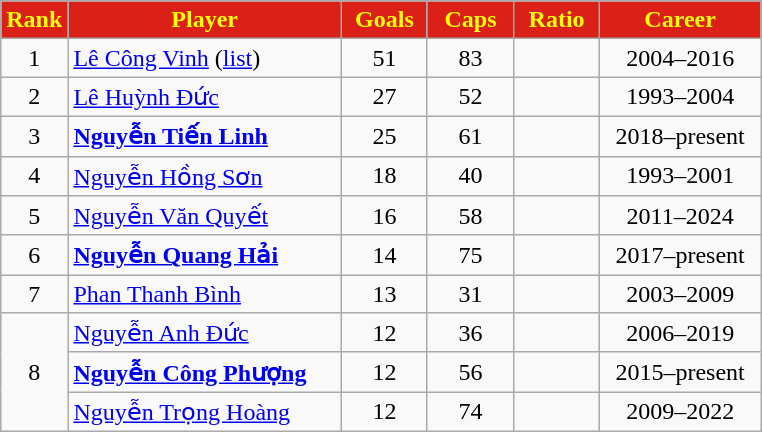<table class="wikitable sortable" style="text-align: center;">
<tr>
<th style="background-color:#DB2017; color:#FFFF00; width:30px">Rank</th>
<th style="background-color:#DB2017; color:#FFFF00; width:175px">Player</th>
<th style="background-color:#DB2017; color:#FFFF00; width:50px">Goals</th>
<th style="background-color:#DB2017; color:#FFFF00; width:50px">Caps</th>
<th style="background-color:#DB2017; color:#FFFF00; width:50px">Ratio</th>
<th style="background-color:#DB2017; color:#FFFF00; width:100px">Career</th>
</tr>
<tr>
<td>1</td>
<td style="text-align:left"><a href='#'>Lê Công Vinh</a> (<a href='#'>list</a>)</td>
<td>51</td>
<td>83</td>
<td></td>
<td>2004–2016</td>
</tr>
<tr>
<td>2</td>
<td style="text-align:left"><a href='#'>Lê Huỳnh Đức</a></td>
<td>27</td>
<td>52</td>
<td></td>
<td>1993–2004</td>
</tr>
<tr>
<td>3</td>
<td style="text-align:left"><strong><a href='#'>Nguyễn Tiến Linh</a></strong></td>
<td>25</td>
<td>61</td>
<td></td>
<td>2018–present</td>
</tr>
<tr>
<td>4</td>
<td style="text-align:left"><a href='#'>Nguyễn Hồng Sơn</a></td>
<td>18</td>
<td>40</td>
<td></td>
<td>1993–2001</td>
</tr>
<tr>
<td>5</td>
<td style="text-align:left"><a href='#'>Nguyễn Văn Quyết</a></td>
<td>16</td>
<td>58</td>
<td></td>
<td>2011–2024</td>
</tr>
<tr>
<td>6</td>
<td style="text-align:left"><strong><a href='#'>Nguyễn Quang Hải</a></strong></td>
<td>14</td>
<td>75</td>
<td></td>
<td>2017–present</td>
</tr>
<tr>
<td>7</td>
<td style="text-align:left"><a href='#'>Phan Thanh Bình</a></td>
<td>13</td>
<td>31</td>
<td></td>
<td>2003–2009</td>
</tr>
<tr>
<td rowspan="3">8</td>
<td style="text-align:left"><a href='#'>Nguyễn Anh Đức</a></td>
<td>12</td>
<td>36</td>
<td></td>
<td>2006–2019</td>
</tr>
<tr>
<td style="text-align:left"><strong><a href='#'>Nguyễn Công Phượng</a></strong></td>
<td>12</td>
<td>56</td>
<td></td>
<td>2015–present</td>
</tr>
<tr>
<td style="text-align:left"><a href='#'>Nguyễn Trọng Hoàng</a></td>
<td>12</td>
<td>74</td>
<td></td>
<td>2009–2022</td>
</tr>
</table>
